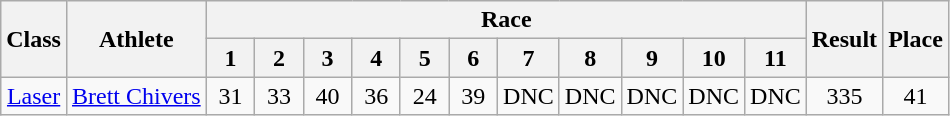<table class="wikitable">
<tr>
<th rowspan=2>Class</th>
<th rowspan=2>Athlete</th>
<th colspan=11>Race</th>
<th rowspan=2>Result</th>
<th rowspan=2>Place</th>
</tr>
<tr>
<th width=25>1</th>
<th width=25>2</th>
<th width=25>3</th>
<th width=25>4</th>
<th width=25>5</th>
<th width=25>6</th>
<th width=25>7</th>
<th width=25>8</th>
<th width=25>9</th>
<th width=25>10</th>
<th width=25>11</th>
</tr>
<tr align="center">
<td><a href='#'>Laser</a></td>
<td><a href='#'>Brett Chivers</a></td>
<td>31</td>
<td>33</td>
<td>40</td>
<td>36</td>
<td>24</td>
<td>39</td>
<td>DNC</td>
<td>DNC</td>
<td>DNC</td>
<td>DNC</td>
<td>DNC</td>
<td>335</td>
<td>41</td>
</tr>
</table>
